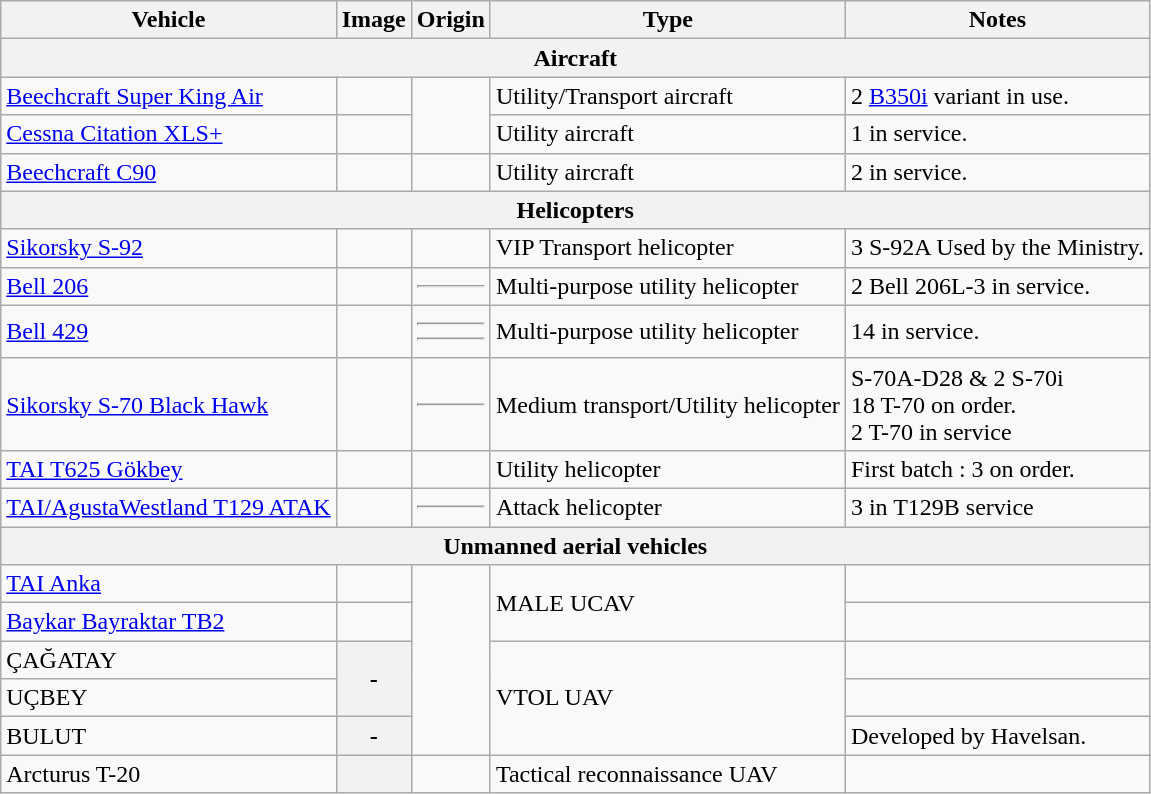<table class="wikitable">
<tr>
<th>Vehicle</th>
<th>Image</th>
<th>Origin</th>
<th>Type</th>
<th>Notes</th>
</tr>
<tr>
<th colspan="5">Aircraft</th>
</tr>
<tr>
<td><a href='#'>Beechcraft Super King Air</a></td>
<td></td>
<td rowspan="2"></td>
<td>Utility/Transport aircraft</td>
<td>2 <a href='#'>B350i</a> variant in use.</td>
</tr>
<tr>
<td><a href='#'>Cessna Citation XLS+</a></td>
<td></td>
<td>Utility aircraft</td>
<td>1 in service.</td>
</tr>
<tr>
<td><a href='#'>Beechcraft C90</a></td>
<td></td>
<td></td>
<td>Utility aircraft</td>
<td>2 in service.</td>
</tr>
<tr>
<th colspan="5">Helicopters</th>
</tr>
<tr>
<td><a href='#'>Sikorsky S-92</a></td>
<td></td>
<td></td>
<td>VIP Transport helicopter</td>
<td>3 S-92A Used by the Ministry.</td>
</tr>
<tr>
<td><a href='#'>Bell 206</a></td>
<td></td>
<td><hr></td>
<td>Multi-purpose utility helicopter</td>
<td>2 Bell 206L-3 in service.</td>
</tr>
<tr>
<td><a href='#'>Bell 429</a></td>
<td></td>
<td><hr><hr></td>
<td>Multi-purpose utility helicopter</td>
<td>14 in service.</td>
</tr>
<tr>
<td><a href='#'>Sikorsky S-70 Black Hawk</a></td>
<td></td>
<td><hr></td>
<td>Medium transport/Utility helicopter</td>
<td>S-70A-D28 & 2 S-70i<br>18 T-70 on order.<br>2 T-70 in service</td>
</tr>
<tr>
<td><a href='#'>TAI T625 Gökbey</a></td>
<td></td>
<td></td>
<td>Utility helicopter</td>
<td>First batch : 3 on order.</td>
</tr>
<tr>
<td><a href='#'>TAI/AgustaWestland T129 ATAK</a></td>
<td></td>
<td><hr></td>
<td>Attack helicopter</td>
<td>3 in T129B service</td>
</tr>
<tr>
<th colspan="5">Unmanned aerial vehicles</th>
</tr>
<tr>
<td><a href='#'>TAI Anka</a></td>
<td></td>
<td rowspan="5"></td>
<td rowspan="2">MALE UCAV</td>
<td></td>
</tr>
<tr>
<td><a href='#'>Baykar Bayraktar TB2</a></td>
<td></td>
<td></td>
</tr>
<tr>
<td>ÇAĞATAY</td>
<th rowspan="2">-</th>
<td rowspan="3">VTOL UAV</td>
<td></td>
</tr>
<tr>
<td>UÇBEY</td>
<td></td>
</tr>
<tr>
<td>BULUT</td>
<th>-</th>
<td>Developed by Havelsan.</td>
</tr>
<tr>
<td>Arcturus T-20</td>
<th></th>
<td></td>
<td>Tactical reconnaissance UAV</td>
<td></td>
</tr>
</table>
